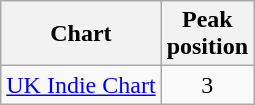<table class="wikitable sortable">
<tr>
<th scope="col">Chart</th>
<th scope="col">Peak<br>position</th>
</tr>
<tr>
<td><a href='#'>UK Indie Chart</a></td>
<td style="text-align:center;">3</td>
</tr>
</table>
